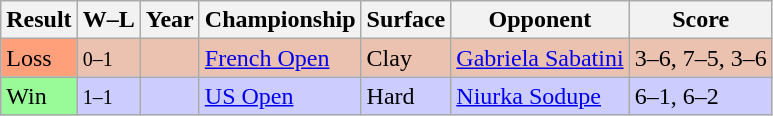<table class="wikitable sortable">
<tr>
<th>Result</th>
<th class="unsortable">W–L</th>
<th>Year</th>
<th>Championship</th>
<th>Surface</th>
<th>Opponent</th>
<th class="unsortable">Score</th>
</tr>
<tr style="background:#ebc2af;">
<td style="background:#ffa07a;">Loss</td>
<td><small>0–1</small></td>
<td></td>
<td><a href='#'>French Open</a></td>
<td>Clay</td>
<td> <a href='#'>Gabriela Sabatini</a></td>
<td>3–6, 7–5, 3–6</td>
</tr>
<tr style="background:#ccf;">
<td style="background:#98fb98;">Win</td>
<td><small>1–1</small></td>
<td></td>
<td><a href='#'>US Open</a></td>
<td>Hard</td>
<td> <a href='#'>Niurka Sodupe</a></td>
<td>6–1, 6–2</td>
</tr>
</table>
